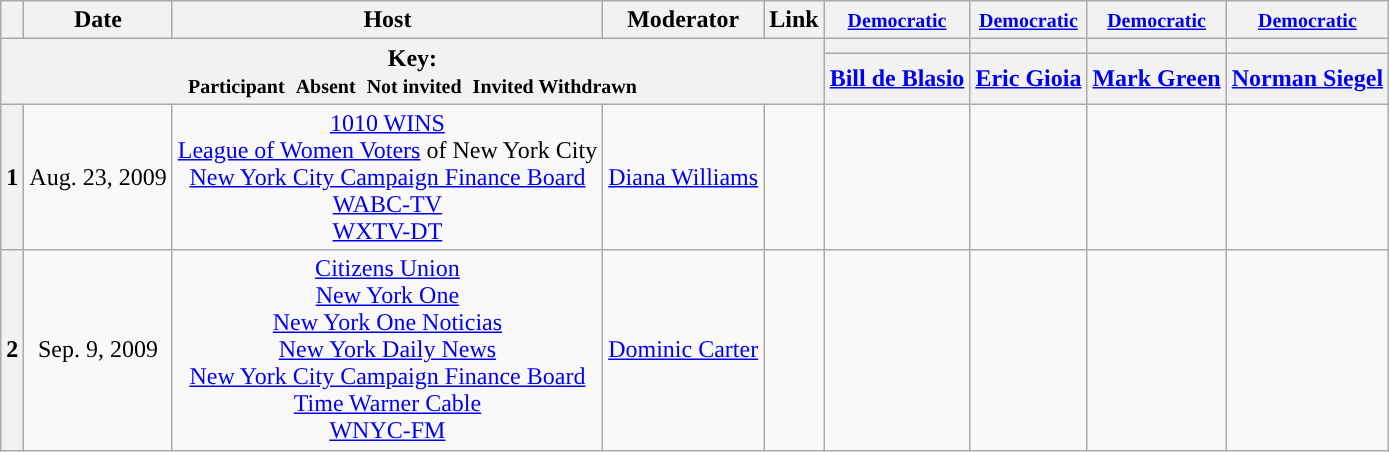<table class="wikitable" style="text-align:center;">
<tr>
<th scope="col"></th>
<th scope="col">Date</th>
<th scope="col">Host</th>
<th scope="col">Moderator</th>
<th scope="col">Link</th>
<th scope="col"><small><a href='#'>Democratic</a></small></th>
<th scope="col"><small><a href='#'>Democratic</a></small></th>
<th scope="col"><small><a href='#'>Democratic</a></small></th>
<th scope="col"><small><a href='#'>Democratic</a></small></th>
</tr>
<tr>
<th colspan="5" rowspan="2">Key:<br> <small>Participant </small>  <small>Absent </small>  <small>Not invited </small>  <small>Invited  Withdrawn</small></th>
<th scope="col" style="background:"></th>
<th scope="col" style="background:"></th>
<th scope="col" style="background:"></th>
<th scope="col" style="background:"></th>
</tr>
<tr>
<th scope="col"><a href='#'>Bill de Blasio</a></th>
<th scope="col"><a href='#'>Eric Gioia</a></th>
<th scope="col"><a href='#'>Mark Green</a></th>
<th scope="col"><a href='#'>Norman Siegel</a></th>
</tr>
<tr>
<th>1</th>
<td style="white-space:nowrap;">Aug. 23, 2009</td>
<td style="white-space:nowrap;"><a href='#'>1010 WINS</a><br><a href='#'>League of Women Voters</a> of New York City<br><a href='#'>New York City Campaign Finance Board</a><br><a href='#'>WABC-TV</a><br><a href='#'>WXTV-DT</a></td>
<td style="white-space:nowrap;"><a href='#'>Diana Williams</a></td>
<td style="white-space:nowrap;"></td>
<td></td>
<td></td>
<td></td>
<td></td>
</tr>
<tr>
<th>2</th>
<td style="white-space:nowrap;">Sep. 9, 2009</td>
<td style="white-space:nowrap;"><a href='#'>Citizens Union</a><br><a href='#'>New York One</a><br><a href='#'>New York One Noticias</a><br><a href='#'>New York Daily News</a><br><a href='#'>New York City Campaign Finance Board</a><br><a href='#'>Time Warner Cable</a><br><a href='#'>WNYC-FM</a></td>
<td style="white-space:nowrap;"><a href='#'>Dominic Carter</a></td>
<td style="white-space:nowrap;"></td>
<td></td>
<td></td>
<td></td>
<td></td>
</tr>
</table>
